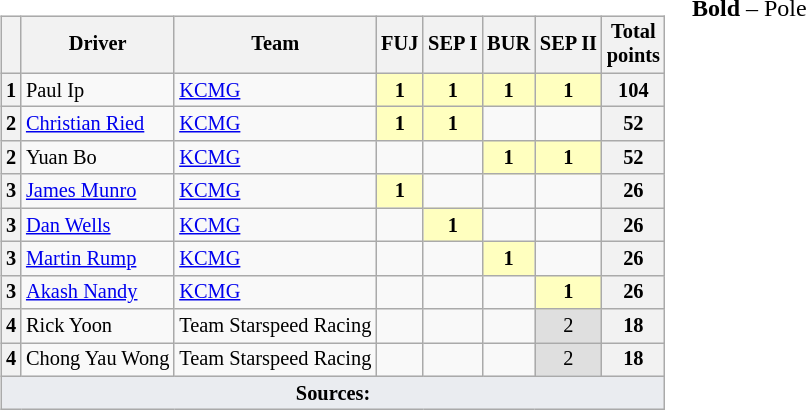<table>
<tr>
<td valign="top"><br><table class="wikitable" style="font-size: 85%; text-align:center;">
<tr>
<th></th>
<th>Driver</th>
<th>Team</th>
<th>FUJ<br></th>
<th>SEP I<br></th>
<th>BUR<br></th>
<th>SEP II<br></th>
<th>Total<br>points</th>
</tr>
<tr>
<th>1</th>
<td align="left"> Paul Ip</td>
<td align="left"> <a href='#'>KCMG</a></td>
<td style="background:#ffffbf;"><strong>1</strong></td>
<td style="background:#ffffbf;"><strong>1</strong></td>
<td style="background:#ffffbf;"><strong>1</strong></td>
<td style="background:#ffffbf;"><strong>1</strong></td>
<th>104</th>
</tr>
<tr>
<th>2</th>
<td align="left"> <a href='#'>Christian Ried</a></td>
<td align="left"> <a href='#'>KCMG</a></td>
<td style="background:#ffffbf;"><strong>1</strong></td>
<td style="background:#ffffbf;"><strong>1</strong></td>
<td></td>
<td></td>
<th>52</th>
</tr>
<tr>
<th>2</th>
<td align="left"> Yuan Bo</td>
<td align="left"> <a href='#'>KCMG</a></td>
<td></td>
<td></td>
<td style="background:#ffffbf;"><strong>1</strong></td>
<td style="background:#ffffbf;"><strong>1</strong></td>
<th>52</th>
</tr>
<tr>
<th>3</th>
<td align="left"> <a href='#'>James Munro</a></td>
<td align="left"> <a href='#'>KCMG</a></td>
<td style="background:#ffffbf;"><strong>1</strong></td>
<td></td>
<td></td>
<td></td>
<th>26</th>
</tr>
<tr>
<th>3</th>
<td align="left"> <a href='#'>Dan Wells</a></td>
<td align="left"> <a href='#'>KCMG</a></td>
<td></td>
<td style="background:#ffffbf;"><strong>1</strong></td>
<td></td>
<td></td>
<th>26</th>
</tr>
<tr>
<th>3</th>
<td align="left"> <a href='#'>Martin Rump</a></td>
<td align="left"> <a href='#'>KCMG</a></td>
<td></td>
<td></td>
<td style="background:#ffffbf;"><strong>1</strong></td>
<td></td>
<th>26</th>
</tr>
<tr>
<th>3</th>
<td align="left"> <a href='#'>Akash Nandy</a></td>
<td align="left"> <a href='#'>KCMG</a></td>
<td></td>
<td></td>
<td></td>
<td style="background:#ffffbf;"><strong>1</strong></td>
<th>26</th>
</tr>
<tr>
<th>4</th>
<td align="left"> Rick Yoon</td>
<td align="left"> Team Starspeed Racing</td>
<td></td>
<td></td>
<td></td>
<td style="background:#dfdfdf;">2</td>
<th>18</th>
</tr>
<tr>
<th>4</th>
<td align="left"> Chong Yau Wong</td>
<td align="left"> Team Starspeed Racing</td>
<td></td>
<td></td>
<td></td>
<td style="background:#dfdfdf;">2</td>
<th>18</th>
</tr>
<tr class="sortbottom">
<td colspan="8" style="background-color:#EAECF0;text-align:center"><strong>Sources:</strong></td>
</tr>
</table>
</td>
<td valign="top"><br>
<span><strong>Bold</strong> – Pole<br></span></td>
</tr>
</table>
